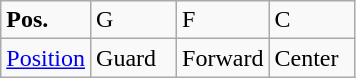<table class="wikitable">
<tr>
<td width="50"><strong>Pos.</strong></td>
<td width="50">G</td>
<td width="50">F</td>
<td width="50">C</td>
</tr>
<tr>
<td><a href='#'>Position</a></td>
<td>Guard</td>
<td>Forward</td>
<td>Center</td>
</tr>
</table>
